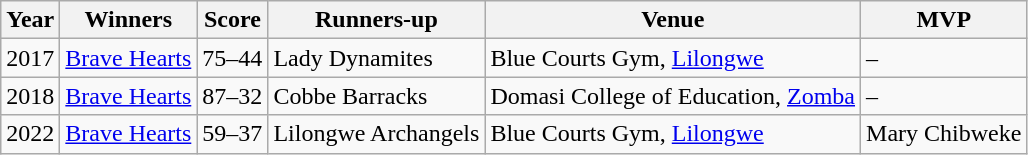<table class="wikitable">
<tr>
<th>Year</th>
<th>Winners</th>
<th>Score</th>
<th>Runners-up</th>
<th>Venue</th>
<th>MVP</th>
</tr>
<tr>
<td>2017</td>
<td><a href='#'>Brave Hearts</a></td>
<td>75–44</td>
<td>Lady Dynamites</td>
<td>Blue Courts Gym, <a href='#'>Lilongwe</a></td>
<td>–</td>
</tr>
<tr>
<td>2018</td>
<td><a href='#'>Brave Hearts</a></td>
<td>87–32</td>
<td>Cobbe Barracks</td>
<td>Domasi College of Education, <a href='#'>Zomba</a></td>
<td>–</td>
</tr>
<tr>
<td>2022</td>
<td><a href='#'>Brave Hearts</a></td>
<td>59–37</td>
<td>Lilongwe Archangels</td>
<td>Blue Courts Gym, <a href='#'>Lilongwe</a></td>
<td>Mary Chibweke</td>
</tr>
</table>
